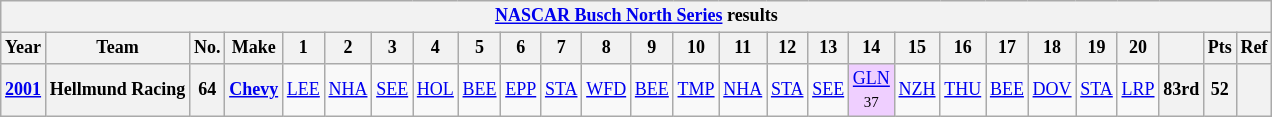<table class="wikitable" style="text-align:center; font-size:75%">
<tr>
<th colspan=27><a href='#'>NASCAR Busch North Series</a> results</th>
</tr>
<tr>
<th>Year</th>
<th>Team</th>
<th>No.</th>
<th>Make</th>
<th>1</th>
<th>2</th>
<th>3</th>
<th>4</th>
<th>5</th>
<th>6</th>
<th>7</th>
<th>8</th>
<th>9</th>
<th>10</th>
<th>11</th>
<th>12</th>
<th>13</th>
<th>14</th>
<th>15</th>
<th>16</th>
<th>17</th>
<th>18</th>
<th>19</th>
<th>20</th>
<th></th>
<th>Pts</th>
<th>Ref</th>
</tr>
<tr>
<th><a href='#'>2001</a></th>
<th>Hellmund Racing</th>
<th>64</th>
<th><a href='#'>Chevy</a></th>
<td><a href='#'>LEE</a></td>
<td><a href='#'>NHA</a></td>
<td><a href='#'>SEE</a></td>
<td><a href='#'>HOL</a></td>
<td><a href='#'>BEE</a></td>
<td><a href='#'>EPP</a></td>
<td><a href='#'>STA</a></td>
<td><a href='#'>WFD</a></td>
<td><a href='#'>BEE</a></td>
<td><a href='#'>TMP</a></td>
<td><a href='#'>NHA</a></td>
<td><a href='#'>STA</a></td>
<td><a href='#'>SEE</a></td>
<td style="background:#EFCFFF;"><a href='#'>GLN</a><br><small>37</small></td>
<td><a href='#'>NZH</a></td>
<td><a href='#'>THU</a></td>
<td><a href='#'>BEE</a></td>
<td><a href='#'>DOV</a></td>
<td><a href='#'>STA</a></td>
<td><a href='#'>LRP</a></td>
<th>83rd</th>
<th>52</th>
<th></th>
</tr>
</table>
